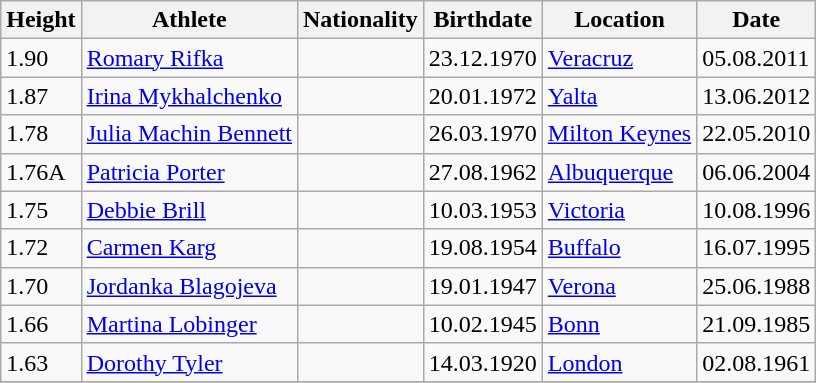<table class="wikitable">
<tr>
<th>Height</th>
<th>Athlete</th>
<th>Nationality</th>
<th>Birthdate</th>
<th>Location</th>
<th>Date</th>
</tr>
<tr>
<td>1.90</td>
<td><a href='#'>Romary Rifka</a></td>
<td></td>
<td>23.12.1970</td>
<td><a href='#'>Veracruz</a></td>
<td>05.08.2011</td>
</tr>
<tr>
<td>1.87</td>
<td><a href='#'>Irina Mykhalchenko</a></td>
<td></td>
<td>20.01.1972</td>
<td><a href='#'>Yalta</a></td>
<td>13.06.2012</td>
</tr>
<tr>
<td>1.78</td>
<td><a href='#'>Julia Machin Bennett</a></td>
<td></td>
<td>26.03.1970</td>
<td><a href='#'>Milton Keynes</a></td>
<td>22.05.2010</td>
</tr>
<tr>
<td>1.76A</td>
<td><a href='#'>Patricia Porter</a></td>
<td></td>
<td>27.08.1962</td>
<td><a href='#'>Albuquerque</a></td>
<td>06.06.2004</td>
</tr>
<tr>
<td>1.75</td>
<td><a href='#'>Debbie Brill</a></td>
<td></td>
<td>10.03.1953</td>
<td><a href='#'>Victoria</a></td>
<td>10.08.1996</td>
</tr>
<tr>
<td>1.72</td>
<td><a href='#'>Carmen Karg</a></td>
<td></td>
<td>19.08.1954</td>
<td><a href='#'>Buffalo</a></td>
<td>16.07.1995</td>
</tr>
<tr>
<td>1.70</td>
<td><a href='#'>Jordanka Blagojeva</a></td>
<td></td>
<td>19.01.1947</td>
<td><a href='#'>Verona</a></td>
<td>25.06.1988</td>
</tr>
<tr>
<td>1.66</td>
<td><a href='#'>Martina Lobinger</a></td>
<td></td>
<td>10.02.1945</td>
<td><a href='#'>Bonn</a></td>
<td>21.09.1985</td>
</tr>
<tr>
<td>1.63</td>
<td><a href='#'>Dorothy Tyler</a></td>
<td></td>
<td>14.03.1920</td>
<td><a href='#'>London</a></td>
<td>02.08.1961</td>
</tr>
<tr>
</tr>
</table>
